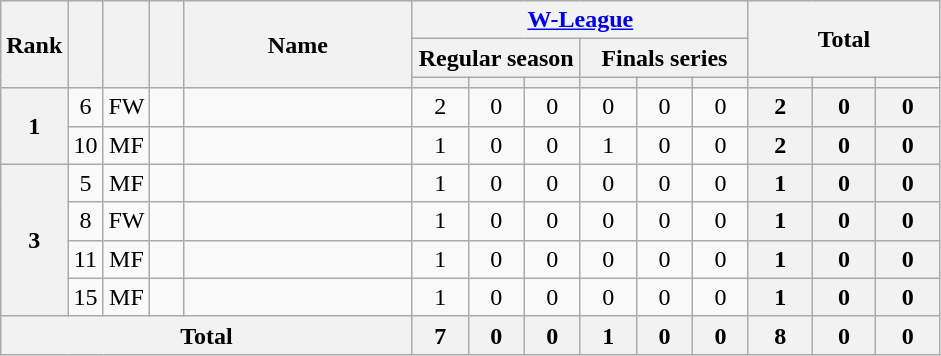<table class="wikitable sortable" style="text-align:center;">
<tr>
<th rowspan="3" width="15">Rank</th>
<th rowspan="3" width="15"></th>
<th rowspan="3" width="15"></th>
<th rowspan="3" width="15"></th>
<th rowspan="3" width="145">Name</th>
<th colspan="6" width="120"><a href='#'>W-League</a></th>
<th colspan="3" rowspan="2" width="120">Total</th>
</tr>
<tr>
<th colspan="3">Regular season</th>
<th colspan="3">Finals series</th>
</tr>
<tr>
<th style="width:30px"></th>
<th style="width:30px"></th>
<th style="width:30px"></th>
<th style="width:30px"></th>
<th style="width:30px"></th>
<th style="width:30px"></th>
<th style="width:30px"></th>
<th style="width:30px"></th>
<th style="width:30px"></th>
</tr>
<tr>
<th rowspan="2">1</th>
<td>6</td>
<td>FW</td>
<td></td>
<td align="left"><br></td>
<td>2</td>
<td>0</td>
<td>0<br></td>
<td>0</td>
<td>0</td>
<td>0<br></td>
<th>2</th>
<th>0</th>
<th>0</th>
</tr>
<tr>
<td>10</td>
<td>MF</td>
<td></td>
<td align="left"><br></td>
<td>1</td>
<td>0</td>
<td>0<br></td>
<td>1</td>
<td>0</td>
<td>0<br></td>
<th>2</th>
<th>0</th>
<th>0</th>
</tr>
<tr>
<th rowspan="4">3</th>
<td>5</td>
<td>MF</td>
<td></td>
<td align="left"><br></td>
<td>1</td>
<td>0</td>
<td>0<br></td>
<td>0</td>
<td>0</td>
<td>0<br></td>
<th>1</th>
<th>0</th>
<th>0</th>
</tr>
<tr>
<td>8</td>
<td>FW</td>
<td></td>
<td align="left"><br></td>
<td>1</td>
<td>0</td>
<td>0<br></td>
<td>0</td>
<td>0</td>
<td>0<br></td>
<th>1</th>
<th>0</th>
<th>0</th>
</tr>
<tr>
<td>11</td>
<td>MF</td>
<td></td>
<td align="left"><br></td>
<td>1</td>
<td>0</td>
<td>0<br></td>
<td>0</td>
<td>0</td>
<td>0<br></td>
<th>1</th>
<th>0</th>
<th>0</th>
</tr>
<tr>
<td>15</td>
<td>MF</td>
<td></td>
<td align="left"><br></td>
<td>1</td>
<td>0</td>
<td>0<br></td>
<td>0</td>
<td>0</td>
<td>0<br></td>
<th>1</th>
<th>0</th>
<th>0</th>
</tr>
<tr>
<th colspan="5">Total<br></th>
<th>7</th>
<th>0</th>
<th>0<br></th>
<th>1</th>
<th>0</th>
<th>0<br></th>
<th>8</th>
<th>0</th>
<th>0</th>
</tr>
</table>
